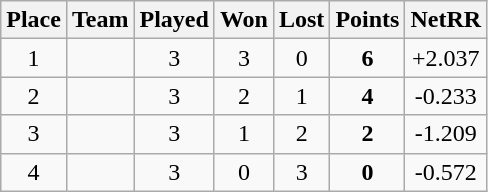<table class="wikitable">
<tr>
<th>Place</th>
<th>Team</th>
<th>Played</th>
<th>Won</th>
<th>Lost</th>
<th>Points</th>
<th>NetRR</th>
</tr>
<tr align="center">
<td>1</td>
<td align="left"></td>
<td>3</td>
<td>3</td>
<td>0</td>
<td><strong>6</strong></td>
<td>+2.037</td>
</tr>
<tr align="center">
<td>2</td>
<td align="left"></td>
<td>3</td>
<td>2</td>
<td>1</td>
<td><strong>4</strong></td>
<td>-0.233</td>
</tr>
<tr align="center">
<td>3</td>
<td align="left"></td>
<td>3</td>
<td>1</td>
<td>2</td>
<td><strong>2</strong></td>
<td>-1.209</td>
</tr>
<tr align="center">
<td>4</td>
<td align="left"></td>
<td>3</td>
<td>0</td>
<td>3</td>
<td><strong>0</strong></td>
<td>-0.572</td>
</tr>
</table>
